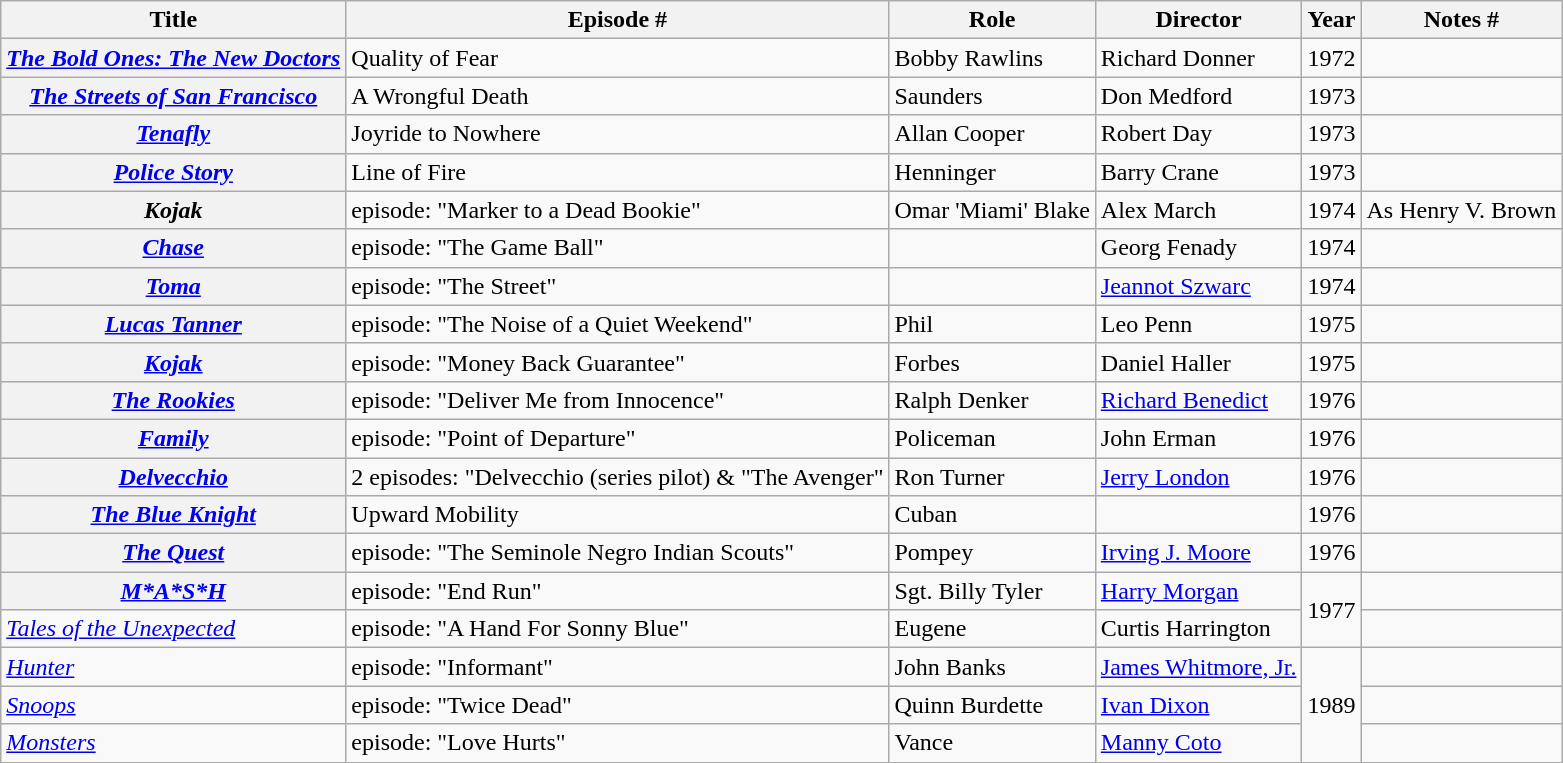<table class="wikitable plainrowheaders sortable">
<tr>
<th scope="col">Title</th>
<th scope="col" class="unsortable">Episode #</th>
<th scope="col">Role</th>
<th scope="col">Director</th>
<th scope="col">Year</th>
<th scope="col" class="unsortable">Notes #</th>
</tr>
<tr>
<th scope="row"><em><a href='#'>The Bold Ones: The New Doctors</a></em></th>
<td>Quality of Fear</td>
<td>Bobby Rawlins</td>
<td>Richard Donner</td>
<td>1972</td>
<td></td>
</tr>
<tr>
<th scope="row"><em><a href='#'>The Streets of San Francisco</a></em></th>
<td>A Wrongful Death</td>
<td>Saunders</td>
<td>Don Medford</td>
<td>1973</td>
<td></td>
</tr>
<tr>
<th scope="row"><em><a href='#'>Tenafly</a></em></th>
<td>Joyride to Nowhere</td>
<td>Allan Cooper</td>
<td>Robert Day</td>
<td>1973</td>
<td></td>
</tr>
<tr>
<th scope="row"><em><a href='#'>Police Story</a></em></th>
<td>Line of Fire</td>
<td>Henninger</td>
<td>Barry Crane</td>
<td>1973</td>
<td></td>
</tr>
<tr>
<th scope="row"><em>Kojak</em></th>
<td>episode: "Marker to a Dead Bookie"</td>
<td>Omar 'Miami' Blake</td>
<td>Alex March</td>
<td>1974</td>
<td>As Henry V. Brown</td>
</tr>
<tr>
<th scope="row"><em><a href='#'>Chase</a></em></th>
<td>episode: "The Game Ball"</td>
<td></td>
<td>Georg Fenady</td>
<td>1974</td>
<td></td>
</tr>
<tr>
<th scope="row"><em><a href='#'>Toma</a></em></th>
<td>episode: "The Street"</td>
<td></td>
<td><a href='#'>Jeannot Szwarc</a></td>
<td>1974</td>
<td></td>
</tr>
<tr>
<th scope="row"><em><a href='#'>Lucas Tanner</a></em></th>
<td>episode: "The Noise of a Quiet Weekend"</td>
<td>Phil</td>
<td>Leo Penn</td>
<td>1975</td>
<td></td>
</tr>
<tr>
<th scope="row"><em><a href='#'>Kojak</a></em></th>
<td>episode: "Money Back Guarantee"</td>
<td>Forbes</td>
<td>Daniel Haller</td>
<td>1975</td>
<td></td>
</tr>
<tr>
<th scope="row"><em><a href='#'>The Rookies</a></em></th>
<td>episode: "Deliver Me from Innocence"</td>
<td>Ralph Denker</td>
<td><a href='#'>Richard Benedict</a></td>
<td>1976</td>
<td></td>
</tr>
<tr>
<th scope="row"><em><a href='#'>Family</a></em></th>
<td>episode: "Point of Departure"</td>
<td>Policeman</td>
<td>John Erman</td>
<td>1976</td>
<td></td>
</tr>
<tr>
<th scope="row"><em><a href='#'>Delvecchio</a></em></th>
<td>2 episodes: "Delvecchio (series pilot) & "The Avenger"</td>
<td>Ron Turner</td>
<td><a href='#'>Jerry London</a></td>
<td>1976</td>
<td></td>
</tr>
<tr>
<th scope="row"><em><a href='#'>The Blue Knight</a></em></th>
<td>Upward Mobility</td>
<td>Cuban</td>
<td></td>
<td>1976</td>
<td></td>
</tr>
<tr>
<th scope="row"><em><a href='#'>The Quest</a></em></th>
<td>episode: "The Seminole Negro Indian Scouts"</td>
<td>Pompey</td>
<td><a href='#'>Irving J. Moore</a></td>
<td>1976</td>
<td></td>
</tr>
<tr>
<th scope="row"><em><a href='#'>M*A*S*H</a></em></th>
<td>episode: "End Run"</td>
<td>Sgt. Billy Tyler</td>
<td><a href='#'>Harry Morgan</a></td>
<td rowspan=2>1977</td>
<td></td>
</tr>
<tr>
<td ! scope="row"><em><a href='#'>Tales of the Unexpected</a></em></td>
<td>episode: "A Hand For Sonny Blue"</td>
<td>Eugene</td>
<td>Curtis Harrington</td>
<td></td>
</tr>
<tr>
<td ! scope="row"><em><a href='#'>Hunter</a></em></td>
<td>episode: "Informant"</td>
<td>John Banks</td>
<td><a href='#'>James Whitmore, Jr.</a></td>
<td rowspan="3">1989</td>
<td></td>
</tr>
<tr>
<td ! scope="row"><em><a href='#'>Snoops</a></em></td>
<td>episode: "Twice Dead"</td>
<td>Quinn Burdette</td>
<td><a href='#'>Ivan Dixon</a></td>
</tr>
<tr>
<td ! scope="row"><em><a href='#'>Monsters</a></em></td>
<td>episode: "Love Hurts"</td>
<td>Vance</td>
<td><a href='#'>Manny Coto</a></td>
<td></td>
</tr>
</table>
